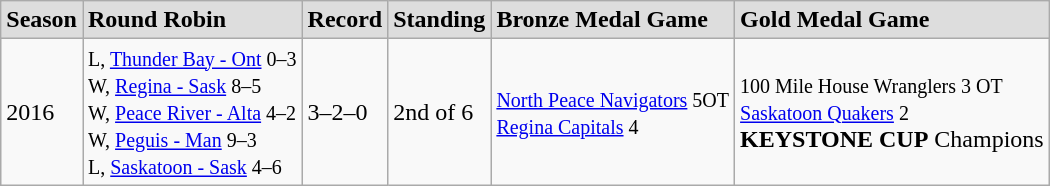<table class="wikitable">
<tr style="font-weight:bold; background-color:#dddddd;" |>
<td>Season</td>
<td>Round Robin</td>
<td>Record</td>
<td>Standing</td>
<td>Bronze Medal Game</td>
<td>Gold Medal Game</td>
</tr>
<tr>
<td>2016</td>
<td><small>L, <a href='#'>Thunder Bay - Ont</a> 0–3<br>W, <a href='#'>Regina - Sask</a> 8–5<br>W, <a href='#'>Peace River - Alta</a> 4–2<br>W, <a href='#'>Peguis - Man</a> 9–3<br>L, <a href='#'>Saskatoon - Sask</a> 4–6</small></td>
<td>3–2–0</td>
<td>2nd of 6</td>
<td><small><a href='#'>North Peace Navigators</a> 5OT<br><a href='#'>Regina Capitals</a> 4 </small></td>
<td><small>100 Mile House Wranglers 3 OT <br><a href='#'>Saskatoon Quakers</a> 2</small><br><strong>KEYSTONE CUP</strong> Champions</td>
</tr>
</table>
